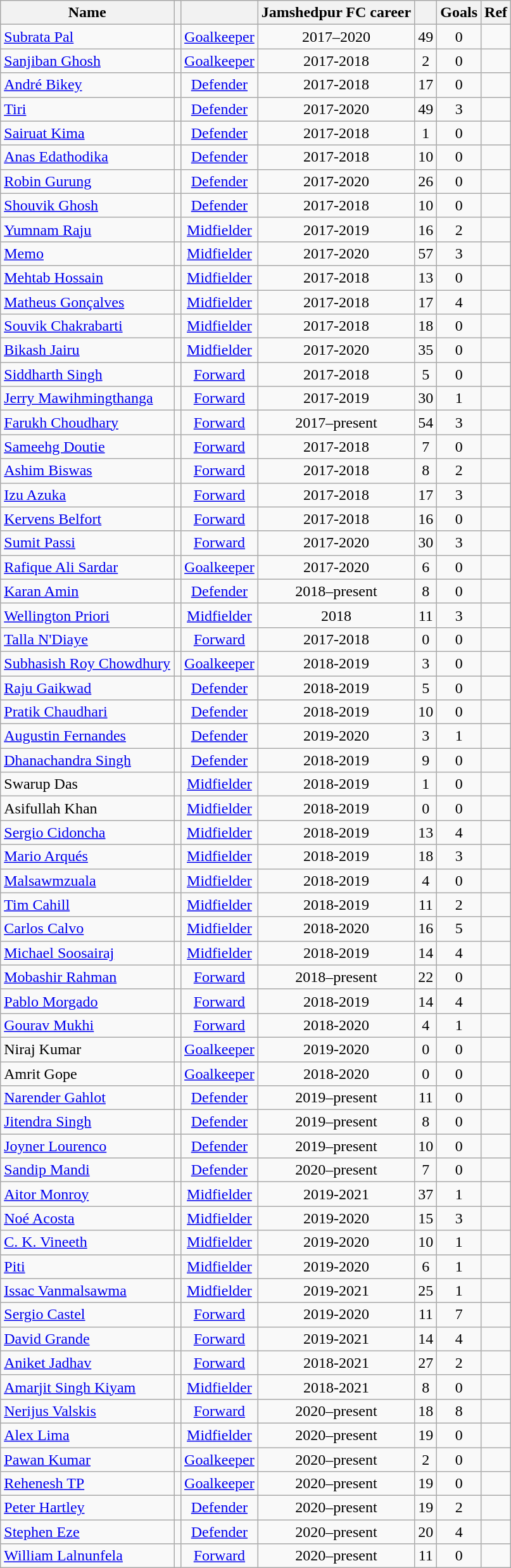<table class="wikitable sortable" style="text-align:center;">
<tr>
<th>Name</th>
<th></th>
<th></th>
<th>Jamshedpur FC career</th>
<th data-sort-type="number"></th>
<th data-sort-type="number">Goals</th>
<th class="unsortable">Ref</th>
</tr>
<tr>
<td align="left"><a href='#'>Subrata Pal</a></td>
<td></td>
<td data-sort-value=3><a href='#'>Goalkeeper</a></td>
<td>2017–2020</td>
<td>49</td>
<td>0</td>
<td></td>
</tr>
<tr>
<td align="left"><a href='#'>Sanjiban Ghosh</a></td>
<td></td>
<td data-sort-value=3><a href='#'>Goalkeeper</a></td>
<td>2017-2018</td>
<td>2</td>
<td>0</td>
<td></td>
</tr>
<tr>
<td align="left"><a href='#'>André Bikey</a></td>
<td></td>
<td data-sort-value=3><a href='#'>Defender</a></td>
<td>2017-2018</td>
<td>17</td>
<td>0</td>
<td></td>
</tr>
<tr>
<td align="left"><a href='#'>Tiri</a></td>
<td></td>
<td data-sort-value=3><a href='#'>Defender</a></td>
<td>2017-2020</td>
<td>49</td>
<td>3</td>
<td></td>
</tr>
<tr>
<td align="left"><a href='#'>Sairuat Kima</a></td>
<td></td>
<td data-sort-value=3><a href='#'>Defender</a></td>
<td>2017-2018</td>
<td>1</td>
<td>0</td>
<td></td>
</tr>
<tr>
<td align="left"><a href='#'>Anas Edathodika</a></td>
<td></td>
<td data-sort-value=3><a href='#'>Defender</a></td>
<td>2017-2018</td>
<td>10</td>
<td>0</td>
<td></td>
</tr>
<tr>
<td align="left"><a href='#'>Robin Gurung</a></td>
<td></td>
<td data-sort-value=3><a href='#'>Defender</a></td>
<td>2017-2020</td>
<td>26</td>
<td>0</td>
<td></td>
</tr>
<tr>
<td align="left"><a href='#'>Shouvik Ghosh</a></td>
<td></td>
<td data-sort-value=3><a href='#'>Defender</a></td>
<td>2017-2018</td>
<td>10</td>
<td>0</td>
<td></td>
</tr>
<tr>
<td align="left"><a href='#'>Yumnam Raju</a></td>
<td></td>
<td data-sort-value=3><a href='#'>Midfielder</a></td>
<td>2017-2019</td>
<td>16</td>
<td>2</td>
<td></td>
</tr>
<tr>
<td align="left"><a href='#'>Memo</a></td>
<td></td>
<td data-sort-value=3><a href='#'>Midfielder</a></td>
<td>2017-2020</td>
<td>57</td>
<td>3</td>
<td></td>
</tr>
<tr>
<td align="left"><a href='#'>Mehtab Hossain</a></td>
<td></td>
<td data-sort-value=3><a href='#'>Midfielder</a></td>
<td>2017-2018</td>
<td>13</td>
<td>0</td>
<td></td>
</tr>
<tr>
<td align="left"><a href='#'>Matheus Gonçalves</a></td>
<td></td>
<td data-sort-value=3><a href='#'>Midfielder</a></td>
<td>2017-2018</td>
<td>17</td>
<td>4</td>
<td></td>
</tr>
<tr>
<td align="left"><a href='#'>Souvik Chakrabarti</a></td>
<td></td>
<td data-sort-value=3><a href='#'>Midfielder</a></td>
<td>2017-2018</td>
<td>18</td>
<td>0</td>
<td></td>
</tr>
<tr>
<td align="left"><a href='#'>Bikash Jairu</a></td>
<td></td>
<td data-sort-value=3><a href='#'>Midfielder</a></td>
<td>2017-2020</td>
<td>35</td>
<td>0</td>
<td></td>
</tr>
<tr>
<td align="left"><a href='#'>Siddharth Singh</a></td>
<td></td>
<td data-sort-value=3><a href='#'>Forward</a></td>
<td>2017-2018</td>
<td>5</td>
<td>0</td>
<td></td>
</tr>
<tr>
<td align="left"><a href='#'>Jerry Mawihmingthanga</a></td>
<td></td>
<td data-sort-value=3><a href='#'>Forward</a></td>
<td>2017-2019</td>
<td>30</td>
<td>1</td>
<td></td>
</tr>
<tr>
<td align="left"><a href='#'>Farukh Choudhary</a></td>
<td></td>
<td data-sort-value=3><a href='#'>Forward</a></td>
<td>2017–present</td>
<td>54</td>
<td>3</td>
<td></td>
</tr>
<tr>
<td align="left"><a href='#'>Sameehg Doutie</a></td>
<td></td>
<td data-sort-value=3><a href='#'>Forward</a></td>
<td>2017-2018</td>
<td>7</td>
<td>0</td>
<td></td>
</tr>
<tr>
<td align="left"><a href='#'>Ashim Biswas</a></td>
<td></td>
<td data-sort-value=3><a href='#'>Forward</a></td>
<td>2017-2018</td>
<td>8</td>
<td>2</td>
<td></td>
</tr>
<tr>
<td align="left"><a href='#'>Izu Azuka</a></td>
<td></td>
<td data-sort-value=3><a href='#'>Forward</a></td>
<td>2017-2018</td>
<td>17</td>
<td>3</td>
<td></td>
</tr>
<tr>
<td align="left"><a href='#'>Kervens Belfort</a></td>
<td></td>
<td data-sort-value=3><a href='#'>Forward</a></td>
<td>2017-2018</td>
<td>16</td>
<td>0</td>
<td></td>
</tr>
<tr>
<td align="left"><a href='#'>Sumit Passi</a></td>
<td></td>
<td data-sort-value=3><a href='#'>Forward</a></td>
<td>2017-2020</td>
<td>30</td>
<td>3</td>
<td></td>
</tr>
<tr>
<td align="left"><a href='#'>Rafique Ali Sardar</a></td>
<td></td>
<td data-sort-value=3><a href='#'>Goalkeeper</a></td>
<td>2017-2020</td>
<td>6</td>
<td>0</td>
<td></td>
</tr>
<tr>
<td align="left"><a href='#'>Karan Amin</a></td>
<td></td>
<td data-sort-value=3><a href='#'>Defender</a></td>
<td>2018–present</td>
<td>8</td>
<td>0</td>
<td></td>
</tr>
<tr>
<td align="left"><a href='#'>Wellington Priori</a></td>
<td></td>
<td data-sort-value=3><a href='#'>Midfielder</a></td>
<td>2018</td>
<td>11</td>
<td>3</td>
<td></td>
</tr>
<tr>
<td align="left"><a href='#'>Talla N'Diaye</a></td>
<td></td>
<td data-sort-value=3><a href='#'>Forward</a></td>
<td>2017-2018</td>
<td>0</td>
<td>0</td>
<td></td>
</tr>
<tr>
<td align="left"><a href='#'>Subhasish Roy Chowdhury</a></td>
<td></td>
<td data-sort-value=3><a href='#'>Goalkeeper</a></td>
<td>2018-2019</td>
<td>3</td>
<td>0</td>
<td></td>
</tr>
<tr>
<td align="left"><a href='#'>Raju Gaikwad</a></td>
<td></td>
<td data-sort-value=3><a href='#'>Defender</a></td>
<td>2018-2019</td>
<td>5</td>
<td>0</td>
<td></td>
</tr>
<tr>
<td align="left"><a href='#'>Pratik Chaudhari</a></td>
<td></td>
<td data-sort-value=3><a href='#'>Defender</a></td>
<td>2018-2019</td>
<td>10</td>
<td>0</td>
<td></td>
</tr>
<tr>
<td align="left"><a href='#'>Augustin Fernandes</a></td>
<td></td>
<td data-sort-value=3><a href='#'>Defender</a></td>
<td>2019-2020</td>
<td>3</td>
<td>1</td>
<td></td>
</tr>
<tr>
<td align="left"><a href='#'>Dhanachandra Singh</a></td>
<td></td>
<td data-sort-value=3><a href='#'>Defender</a></td>
<td>2018-2019</td>
<td>9</td>
<td>0</td>
<td></td>
</tr>
<tr>
<td align="left">Swarup Das</td>
<td></td>
<td data-sort-value=3><a href='#'>Midfielder</a></td>
<td>2018-2019</td>
<td>1</td>
<td>0</td>
<td></td>
</tr>
<tr>
<td align="left">Asifullah Khan</td>
<td></td>
<td data-sort-value=3><a href='#'>Midfielder</a></td>
<td>2018-2019</td>
<td>0</td>
<td>0</td>
<td></td>
</tr>
<tr>
<td align="left"><a href='#'>Sergio Cidoncha</a></td>
<td></td>
<td data-sort-value=3><a href='#'>Midfielder</a></td>
<td>2018-2019</td>
<td>13</td>
<td>4</td>
<td></td>
</tr>
<tr>
<td align="left"><a href='#'>Mario Arqués</a></td>
<td></td>
<td data-sort-value=3><a href='#'>Midfielder</a></td>
<td>2018-2019</td>
<td>18</td>
<td>3</td>
<td></td>
</tr>
<tr>
<td align="left"><a href='#'>Malsawmzuala</a></td>
<td></td>
<td data-sort-value=3><a href='#'>Midfielder</a></td>
<td>2018-2019</td>
<td>4</td>
<td>0</td>
<td></td>
</tr>
<tr>
<td align="left"><a href='#'>Tim Cahill</a></td>
<td></td>
<td data-sort-value=3><a href='#'>Midfielder</a></td>
<td>2018-2019</td>
<td>11</td>
<td>2</td>
<td></td>
</tr>
<tr>
<td align="left"><a href='#'>Carlos Calvo</a></td>
<td></td>
<td data-sort-value=3><a href='#'>Midfielder</a></td>
<td>2018-2020</td>
<td>16</td>
<td>5</td>
<td></td>
</tr>
<tr>
<td align="left"><a href='#'>Michael Soosairaj</a></td>
<td></td>
<td data-sort-value=3><a href='#'>Midfielder</a></td>
<td>2018-2019</td>
<td>14</td>
<td>4</td>
<td></td>
</tr>
<tr>
<td align="left"><a href='#'>Mobashir Rahman</a></td>
<td></td>
<td data-sort-value=3><a href='#'>Forward</a></td>
<td>2018–present</td>
<td>22</td>
<td>0</td>
<td></td>
</tr>
<tr>
<td align="left"><a href='#'>Pablo Morgado</a></td>
<td></td>
<td data-sort-value=3><a href='#'>Forward</a></td>
<td>2018-2019</td>
<td>14</td>
<td>4</td>
<td></td>
</tr>
<tr>
<td align="left"><a href='#'>Gourav Mukhi</a></td>
<td></td>
<td data-sort-value=3><a href='#'>Forward</a></td>
<td>2018-2020</td>
<td>4</td>
<td>1</td>
<td></td>
</tr>
<tr>
<td align="left">Niraj Kumar</td>
<td></td>
<td data-sort-value=3><a href='#'>Goalkeeper</a></td>
<td>2019-2020</td>
<td>0</td>
<td>0</td>
<td></td>
</tr>
<tr>
<td align="left">Amrit Gope</td>
<td></td>
<td data-sort-value=3><a href='#'>Goalkeeper</a></td>
<td>2018-2020</td>
<td>0</td>
<td>0</td>
<td></td>
</tr>
<tr>
<td align="left"><a href='#'>Narender Gahlot</a></td>
<td></td>
<td data-sort-value=3><a href='#'>Defender</a></td>
<td>2019–present</td>
<td>11</td>
<td>0</td>
<td></td>
</tr>
<tr>
<td align="left"><a href='#'>Jitendra Singh</a></td>
<td></td>
<td data-sort-value=3><a href='#'>Defender</a></td>
<td>2019–present</td>
<td>8</td>
<td>0</td>
<td></td>
</tr>
<tr>
<td align="left"><a href='#'>Joyner Lourenco</a></td>
<td></td>
<td data-sort-value=3><a href='#'>Defender</a></td>
<td>2019–present</td>
<td>10</td>
<td>0</td>
<td></td>
</tr>
<tr>
<td align="left"><a href='#'>Sandip Mandi</a></td>
<td></td>
<td data-sort-value=3><a href='#'>Defender</a></td>
<td>2020–present</td>
<td>7</td>
<td>0</td>
<td></td>
</tr>
<tr>
<td align="left"><a href='#'>Aitor Monroy</a></td>
<td></td>
<td data-sort-value=3><a href='#'>Midfielder</a></td>
<td>2019-2021</td>
<td>37</td>
<td>1</td>
<td></td>
</tr>
<tr>
<td align="left"><a href='#'>Noé Acosta</a></td>
<td></td>
<td data-sort-value=3><a href='#'>Midfielder</a></td>
<td>2019-2020</td>
<td>15</td>
<td>3</td>
<td></td>
</tr>
<tr>
<td align="left"><a href='#'>C. K. Vineeth</a></td>
<td></td>
<td data-sort-value=3><a href='#'>Midfielder</a></td>
<td>2019-2020</td>
<td>10</td>
<td>1</td>
<td></td>
</tr>
<tr>
<td align="left"><a href='#'>Piti</a></td>
<td></td>
<td data-sort-value=3><a href='#'>Midfielder</a></td>
<td>2019-2020</td>
<td>6</td>
<td>1</td>
<td></td>
</tr>
<tr>
<td align="left"><a href='#'>Issac Vanmalsawma</a></td>
<td></td>
<td data-sort-value=3><a href='#'>Midfielder</a></td>
<td>2019-2021</td>
<td>25</td>
<td>1</td>
<td></td>
</tr>
<tr>
<td align="left"><a href='#'>Sergio Castel</a></td>
<td></td>
<td data-sort-value=3><a href='#'>Forward</a></td>
<td>2019-2020</td>
<td>11</td>
<td>7</td>
<td></td>
</tr>
<tr>
<td align="left"><a href='#'>David Grande</a></td>
<td></td>
<td data-sort-value=3><a href='#'>Forward</a></td>
<td>2019-2021</td>
<td>14</td>
<td>4</td>
<td></td>
</tr>
<tr>
<td align="left"><a href='#'>Aniket Jadhav</a></td>
<td></td>
<td data-sort-value=3><a href='#'>Forward</a></td>
<td>2018-2021</td>
<td>27</td>
<td>2</td>
<td></td>
</tr>
<tr>
<td align="left"><a href='#'>Amarjit Singh Kiyam</a></td>
<td></td>
<td data-sort-value=3><a href='#'>Midfielder</a></td>
<td>2018-2021</td>
<td>8</td>
<td>0</td>
<td></td>
</tr>
<tr>
<td align="left"><a href='#'>Nerijus Valskis</a></td>
<td></td>
<td data-sort-value=3><a href='#'>Forward</a></td>
<td>2020–present</td>
<td>18</td>
<td>8</td>
<td></td>
</tr>
<tr>
<td align="left"><a href='#'>Alex Lima</a></td>
<td></td>
<td data-sort-value=3><a href='#'>Midfielder</a></td>
<td>2020–present</td>
<td>19</td>
<td>0</td>
<td></td>
</tr>
<tr>
<td align="left"><a href='#'>Pawan Kumar</a></td>
<td></td>
<td data-sort-value=3><a href='#'>Goalkeeper</a></td>
<td>2020–present</td>
<td>2</td>
<td>0</td>
<td></td>
</tr>
<tr>
<td align="left"><a href='#'>Rehenesh TP</a></td>
<td></td>
<td data-sort-value=3><a href='#'>Goalkeeper</a></td>
<td>2020–present</td>
<td>19</td>
<td>0</td>
<td></td>
</tr>
<tr>
<td align="left"><a href='#'>Peter Hartley</a></td>
<td></td>
<td data-sort-value=3><a href='#'>Defender</a></td>
<td>2020–present</td>
<td>19</td>
<td>2</td>
<td></td>
</tr>
<tr>
<td align="left"><a href='#'>Stephen Eze</a></td>
<td></td>
<td data-sort-value=3><a href='#'>Defender</a></td>
<td>2020–present</td>
<td>20</td>
<td>4</td>
<td></td>
</tr>
<tr>
<td align="left"><a href='#'>William Lalnunfela</a></td>
<td></td>
<td data-sort-value=3><a href='#'>Forward</a></td>
<td>2020–present</td>
<td>11</td>
<td>0</td>
<td></td>
</tr>
</table>
